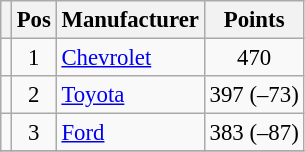<table class="wikitable" style="font-size: 95%;">
<tr>
<th></th>
<th>Pos</th>
<th>Manufacturer</th>
<th>Points</th>
</tr>
<tr>
<td align="left"></td>
<td style="text-align:center;">1</td>
<td><a href='#'>Chevrolet</a></td>
<td style="text-align:center;">470</td>
</tr>
<tr>
<td align="left"></td>
<td style="text-align:center;">2</td>
<td><a href='#'>Toyota</a></td>
<td style="text-align:center;">397 (–73)</td>
</tr>
<tr>
<td align="left"></td>
<td style="text-align:center;">3</td>
<td><a href='#'>Ford</a></td>
<td style="text-align:center;">383 (–87)</td>
</tr>
<tr class="sortbottom">
</tr>
</table>
